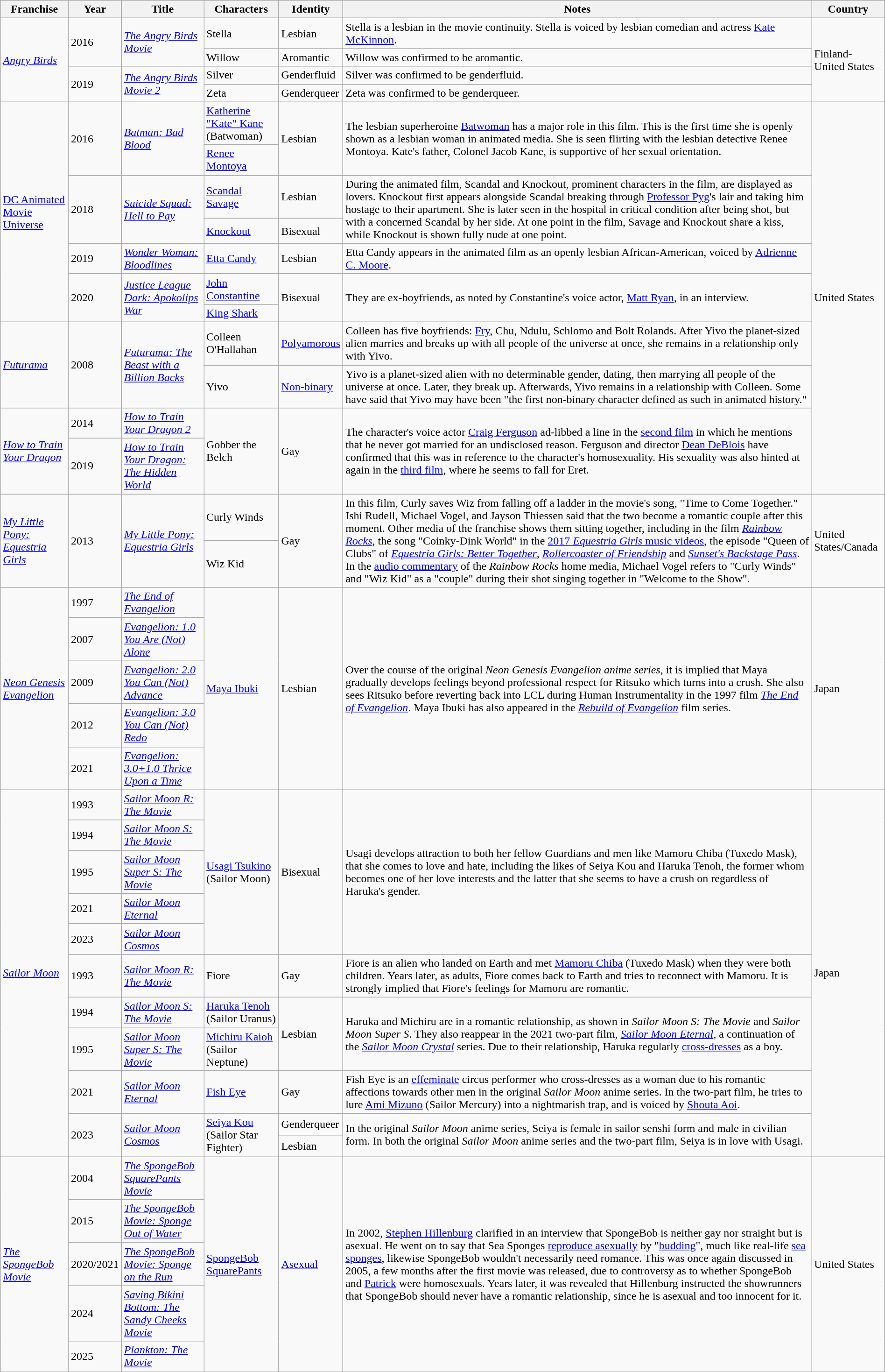<table class="wikitable sortable" style="width: 100%">
<tr>
<th>Franchise</th>
<th>Year</th>
<th>Title</th>
<th>Characters</th>
<th>Identity</th>
<th>Notes</th>
<th>Country</th>
</tr>
<tr>
<td rowspan="4"><em><a href='#'>Angry Birds</a></em></td>
<td rowspan="2">2016</td>
<td rowspan="2"><em><a href='#'>The Angry Birds Movie</a></em></td>
<td>Stella</td>
<td>Lesbian</td>
<td>Stella is a lesbian in the movie continuity. Stella is voiced by lesbian comedian and actress <a href='#'>Kate McKinnon</a>.</td>
<td rowspan="4">Finland-United States</td>
</tr>
<tr>
<td>Willow</td>
<td>Aromantic</td>
<td>Willow was confirmed to be aromantic.</td>
</tr>
<tr>
<td rowspan="2">2019</td>
<td rowspan="2"><em><a href='#'>The Angry Birds Movie 2</a></em></td>
<td>Silver</td>
<td>Genderfluid</td>
<td>Silver was confirmed to be genderfluid.</td>
</tr>
<tr>
<td>Zeta</td>
<td>Genderqueer</td>
<td>Zeta was confirmed to be genderqueer.</td>
</tr>
<tr>
<td rowspan="7"><a href='#'>DC Animated Movie Universe</a></td>
<td rowspan="2">2016</td>
<td rowspan="2"><em><a href='#'>Batman: Bad Blood</a></em></td>
<td><a href='#'>Katherine "Kate" Kane</a> (Batwoman)</td>
<td rowspan="2">Lesbian</td>
<td rowspan="2">The lesbian superheroine <a href='#'>Batwoman</a> has a major role in this film. This is the first time she is openly shown as a lesbian woman in animated media. She is seen flirting with the lesbian detective Renee Montoya. Kate's father, Colonel Jacob Kane, is supportive of her sexual orientation.</td>
<td rowspan="11">United States</td>
</tr>
<tr>
<td><a href='#'>Renee Montoya</a></td>
</tr>
<tr>
<td rowspan="2">2018</td>
<td rowspan="2"><em><a href='#'>Suicide Squad: Hell to Pay</a></em></td>
<td><a href='#'>Scandal Savage</a></td>
<td>Lesbian</td>
<td rowspan="2">During the animated film, Scandal and Knockout, prominent characters in the film, are displayed as lovers. Knockout first appears alongside Scandal breaking through <a href='#'>Professor Pyg</a>'s lair and taking him hostage to their apartment. She is later seen in the hospital in critical condition after being shot, but with a concerned Scandal by her side. At one point in the film, Savage and Knockout share a kiss, while Knockout is shown fully nude at one point.</td>
</tr>
<tr>
<td><a href='#'>Knockout</a></td>
<td>Bisexual</td>
</tr>
<tr>
<td>2019</td>
<td><em><a href='#'>Wonder Woman: Bloodlines</a></em></td>
<td><a href='#'>Etta Candy</a></td>
<td>Lesbian</td>
<td>Etta Candy appears in the animated film as an openly lesbian African-American, voiced by <a href='#'>Adrienne C. Moore</a>.</td>
</tr>
<tr>
<td rowspan="2">2020</td>
<td rowspan="2"><em><a href='#'>Justice League Dark: Apokolips War</a></em></td>
<td><a href='#'>John Constantine</a></td>
<td rowspan="2">Bisexual</td>
<td rowspan="2">They are ex-boyfriends, as noted by Constantine's voice actor, <a href='#'>Matt Ryan</a>, in an interview.</td>
</tr>
<tr>
<td><a href='#'>King Shark</a></td>
</tr>
<tr>
<td rowspan="2"><em><a href='#'>Futurama</a></em></td>
<td rowspan="2">2008</td>
<td rowspan="2"><em><a href='#'>Futurama: The Beast with a Billion Backs</a></em></td>
<td>Colleen O'Hallahan</td>
<td><a href='#'>Polyamorous</a></td>
<td>Colleen has five boyfriends: <a href='#'>Fry</a>, Chu, Ndulu, Schlomo and Bolt Rolands. After Yivo the planet-sized alien marries and breaks up with all people of the universe at once, she remains in a relationship only with Yivo.</td>
</tr>
<tr>
<td>Yivo</td>
<td><a href='#'>Non-binary</a></td>
<td>Yivo is a planet-sized alien with no determinable gender, dating, then marrying all people of the universe at once. Later, they break up. Afterwards, Yivo remains in a relationship with Colleen. Some have said that Yivo may have been "the first non-binary character defined as such in animated history."</td>
</tr>
<tr>
<td rowspan="2"><em><a href='#'>How to Train Your Dragon</a></em></td>
<td>2014</td>
<td><em><a href='#'>How to Train Your Dragon 2</a></em></td>
<td rowspan="2">Gobber the Belch</td>
<td rowspan="2">Gay</td>
<td rowspan="2">The character's voice actor <a href='#'>Craig Ferguson</a> ad-libbed a line in the <a href='#'>second film</a> in which he mentions that he never got married for an undisclosed reason. Ferguson and director <a href='#'>Dean DeBlois</a> have confirmed that this was in reference to the character's homosexuality. His sexuality was also hinted at again in the <a href='#'>third film</a>, where he seems to fall for Eret.</td>
</tr>
<tr>
<td>2019</td>
<td><em><a href='#'>How to Train Your Dragon: The Hidden World</a></em></td>
</tr>
<tr>
<td rowspan="2"><em><a href='#'>My Little Pony: Equestria Girls</a></em></td>
<td rowspan="2">2013</td>
<td rowspan="2"><em><a href='#'>My Little Pony: Equestria Girls</a></em></td>
<td>Curly Winds</td>
<td rowspan="2">Gay</td>
<td rowspan="2">In this film, Curly saves Wiz from falling off a ladder in the movie's song, "Time to Come Together." Ishi Rudell, Michael Vogel, and Jayson Thiessen said that the two become a romantic couple after this moment. Other media of the franchise shows them sitting together, including in the film <em><a href='#'>Rainbow Rocks</a></em>, the song "Coinky-Dink World" in the <a href='#'>2017 <em>Equestria Girls</em> music videos</a>, the episode "Queen of Clubs" of <em><a href='#'>Equestria Girls: Better Together</a></em>, <em><a href='#'>Rollercoaster of Friendship</a></em> and <em><a href='#'>Sunset's Backstage Pass</a></em>. In the <a href='#'>audio commentary</a> of the <em>Rainbow Rocks</em> home media, Michael Vogel refers to "Curly Winds" and "Wiz Kid" as a "couple" during their shot singing together in "Welcome to the Show".</td>
<td rowspan="2">United States/Canada</td>
</tr>
<tr>
<td>Wiz Kid</td>
</tr>
<tr>
<td rowspan="5"><a href='#'><em>Neon Genesis Evangelion</em></a></td>
<td>1997</td>
<td><em><a href='#'>The End of Evangelion</a></em></td>
<td rowspan="5"><a href='#'>Maya Ibuki</a></td>
<td rowspan="5">Lesbian</td>
<td rowspan="5">Over the course of the original <em>Neon Genesis Evangelion anime series</em>, it is implied that Maya gradually develops feelings beyond professional respect for Ritsuko which turns into a crush. She also sees Ritsuko before reverting back into LCL during Human Instrumentality in the 1997 film <em><a href='#'>The End of Evangelion</a></em>. Maya Ibuki has also appeared in the <em><a href='#'>Rebuild of Evangelion</a></em> film series.</td>
<td rowspan="5">Japan</td>
</tr>
<tr>
<td>2007</td>
<td><em><a href='#'>Evangelion: 1.0 You Are (Not) Alone</a></em></td>
</tr>
<tr>
<td>2009</td>
<td><em><a href='#'>Evangelion: 2.0 You Can (Not) Advance</a></em></td>
</tr>
<tr>
<td>2012</td>
<td><em><a href='#'>Evangelion: 3.0 You Can (Not) Redo</a></em></td>
</tr>
<tr>
<td>2021</td>
<td><em><a href='#'>Evangelion: 3.0+1.0 Thrice Upon a Time</a></em></td>
</tr>
<tr>
<td rowspan="11"><em><a href='#'>Sailor Moon</a></em></td>
<td>1993</td>
<td><em><a href='#'>Sailor Moon R: The Movie</a></em></td>
<td rowspan="5"><a href='#'>Usagi Tsukino</a> (Sailor Moon)</td>
<td rowspan="5">Bisexual</td>
<td rowspan="5">Usagi develops attraction to both her fellow Guardians and men like Mamoru Chiba (Tuxedo Mask), that she comes to love and hate, including the likes of Seiya Kou and Haruka Tenoh, the former whom becomes one of her love interests and the latter that she seems to have a crush on regardless of Haruka's gender.</td>
<td rowspan="11">Japan</td>
</tr>
<tr>
<td>1994</td>
<td><em><a href='#'>Sailor Moon S: The Movie</a></em></td>
</tr>
<tr>
<td>1995</td>
<td><em><a href='#'>Sailor Moon Super S: The Movie</a></em></td>
</tr>
<tr>
<td>2021</td>
<td><em><a href='#'>Sailor Moon Eternal</a></em></td>
</tr>
<tr>
<td>2023</td>
<td><em><a href='#'>Sailor Moon Cosmos</a></em></td>
</tr>
<tr>
<td>1993</td>
<td><em><a href='#'>Sailor Moon R: The Movie</a></em></td>
<td>Fiore</td>
<td>Gay</td>
<td>Fiore is an alien who landed on Earth and met <a href='#'>Mamoru Chiba</a> (Tuxedo Mask) when they were both children. Years later, as adults, Fiore comes back to Earth and tries to reconnect with Mamoru. It is strongly implied that Fiore's feelings for Mamoru are romantic.</td>
</tr>
<tr>
<td>1994</td>
<td><em><a href='#'>Sailor Moon S: The Movie</a></em></td>
<td><a href='#'>Haruka Tenoh</a> (Sailor Uranus)</td>
<td rowspan="2">Lesbian</td>
<td rowspan="2">Haruka and Michiru are in a romantic relationship, as shown in <em>Sailor Moon S: The Movie</em> and <em>Sailor Moon Super S</em>. They also reappear in the 2021 two-part film, <em><a href='#'>Sailor Moon Eternal</a></em>, a continuation of the <em><a href='#'>Sailor Moon Crystal</a></em> series. Due to their relationship, Haruka regularly <a href='#'>cross-dresses</a> as a boy.</td>
</tr>
<tr>
<td>1995</td>
<td><em><a href='#'>Sailor Moon Super S: The Movie</a></em></td>
<td><a href='#'>Michiru Kaioh</a> (Sailor Neptune)</td>
</tr>
<tr>
<td>2021</td>
<td><em><a href='#'>Sailor Moon Eternal</a></em></td>
<td><a href='#'>Fish Eye</a></td>
<td>Gay</td>
<td>Fish Eye is an <a href='#'>effeminate</a> circus performer who cross-dresses as a woman due to his romantic affections towards other men in the original <em>Sailor Moon</em> anime series. In the two-part film, he tries to lure <a href='#'>Ami Mizuno</a> (Sailor Mercury) into a nightmarish trap, and is voiced by <a href='#'>Shouta Aoi</a>.</td>
</tr>
<tr>
<td rowspan="2">2023</td>
<td rowspan="2"><em><a href='#'>Sailor Moon Cosmos</a></em></td>
<td rowspan="2"><a href='#'>Seiya Kou</a> (Sailor Star Fighter)</td>
<td>Genderqueer</td>
<td rowspan="2">In the original <em>Sailor Moon</em> anime series, Seiya is female in sailor senshi form and male in civilian form. In both the original <em>Sailor Moon</em> anime series and the two-part film, Seiya is in love with Usagi.</td>
</tr>
<tr>
<td>Lesbian</td>
</tr>
<tr>
<td rowspan="5"><em><a href='#'>The SpongeBob Movie</a></em></td>
<td>2004</td>
<td><em><a href='#'>The SpongeBob SquarePants Movie</a></em></td>
<td rowspan="5"><a href='#'>SpongeBob SquarePants</a></td>
<td rowspan="5"><a href='#'>Asexual</a></td>
<td rowspan="5">In 2002, <a href='#'>Stephen Hillenburg</a> clarified in an interview that SpongeBob is neither gay nor straight but is asexual. He went on to say that Sea Sponges <a href='#'>reproduce asexually</a> by "<a href='#'>budding</a>", much like real-life <a href='#'>sea sponges</a>, likewise SpongeBob wouldn't necessarily need romance. This was once again discussed in 2005, a few months after the first movie was released, due to controversy as to whether SpongeBob and <a href='#'>Patrick</a> were homosexuals. Years later, it was revealed that Hillenburg instructed the showrunners that SpongeBob should never have a romantic relationship, since he is asexual and too innocent for it.</td>
<td rowspan="5">United States</td>
</tr>
<tr>
<td>2015</td>
<td><em><a href='#'>The SpongeBob Movie: Sponge Out of Water</a></em></td>
</tr>
<tr>
<td>2020/2021</td>
<td><em><a href='#'>The SpongeBob Movie: Sponge on the Run</a></em></td>
</tr>
<tr>
<td>2024</td>
<td><em><a href='#'>Saving Bikini Bottom: The Sandy Cheeks Movie</a></em></td>
</tr>
<tr>
<td>2025</td>
<td><em><a href='#'>Plankton: The Movie</a></em></td>
</tr>
</table>
